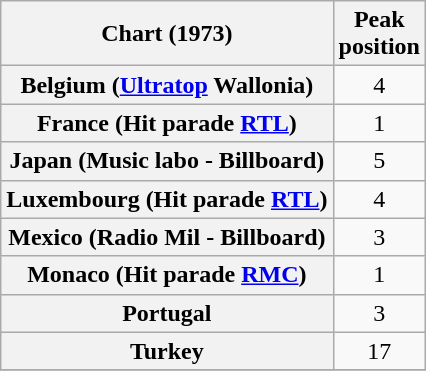<table class="wikitable sortable plainrowheaders" style="text-align:center;">
<tr>
<th scope="col">Chart (1973)</th>
<th scope="col">Peak<br>position</th>
</tr>
<tr>
<th scope="row">Belgium (<a href='#'>Ultratop</a> Wallonia)</th>
<td style="text-align:center">4</td>
</tr>
<tr>
<th scope="row">France (Hit parade <a href='#'>RTL</a>)</th>
<td style="text-align:center">1</td>
</tr>
<tr>
<th scope="row">Japan (Music labo - Billboard)</th>
<td style="text-align:center">5</td>
</tr>
<tr>
<th scope="row">Luxembourg (Hit parade <a href='#'>RTL</a>)</th>
<td style="text-align:center">4</td>
</tr>
<tr>
<th scope="row">Mexico (Radio Mil - Billboard)</th>
<td style="text-align:center">3</td>
</tr>
<tr>
<th scope="row">Monaco (Hit parade <a href='#'>RMC</a>)</th>
<td style="text-align:center">1</td>
</tr>
<tr>
<th scope="row">Portugal</th>
<td style="text-align:center">3</td>
</tr>
<tr>
<th scope="row">Turkey</th>
<td style="text-align:center">17</td>
</tr>
<tr>
</tr>
</table>
